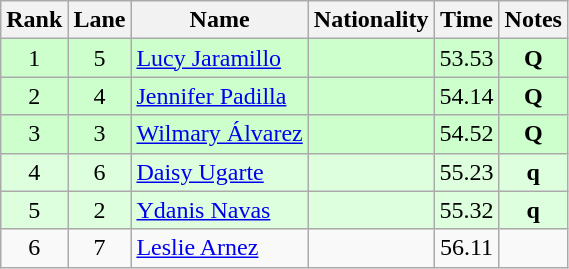<table class="wikitable sortable" style="text-align:center">
<tr>
<th>Rank</th>
<th>Lane</th>
<th>Name</th>
<th>Nationality</th>
<th>Time</th>
<th>Notes</th>
</tr>
<tr bgcolor=ccffcc>
<td>1</td>
<td>5</td>
<td align=left><a href='#'>Lucy Jaramillo</a></td>
<td align=left></td>
<td>53.53</td>
<td><strong>Q</strong></td>
</tr>
<tr bgcolor=ccffcc>
<td>2</td>
<td>4</td>
<td align=left><a href='#'>Jennifer Padilla</a></td>
<td align=left></td>
<td>54.14</td>
<td><strong>Q</strong></td>
</tr>
<tr bgcolor=ccffcc>
<td>3</td>
<td>3</td>
<td align=left><a href='#'>Wilmary Álvarez</a></td>
<td align=left></td>
<td>54.52</td>
<td><strong>Q</strong></td>
</tr>
<tr bgcolor=ddffdd>
<td>4</td>
<td>6</td>
<td align=left><a href='#'>Daisy Ugarte</a></td>
<td align=left></td>
<td>55.23</td>
<td><strong>q</strong></td>
</tr>
<tr bgcolor=ddffdd>
<td>5</td>
<td>2</td>
<td align=left><a href='#'>Ydanis Navas</a></td>
<td align=left></td>
<td>55.32</td>
<td><strong>q</strong></td>
</tr>
<tr>
<td>6</td>
<td>7</td>
<td align=left><a href='#'>Leslie Arnez</a></td>
<td align=left></td>
<td>56.11</td>
<td></td>
</tr>
</table>
